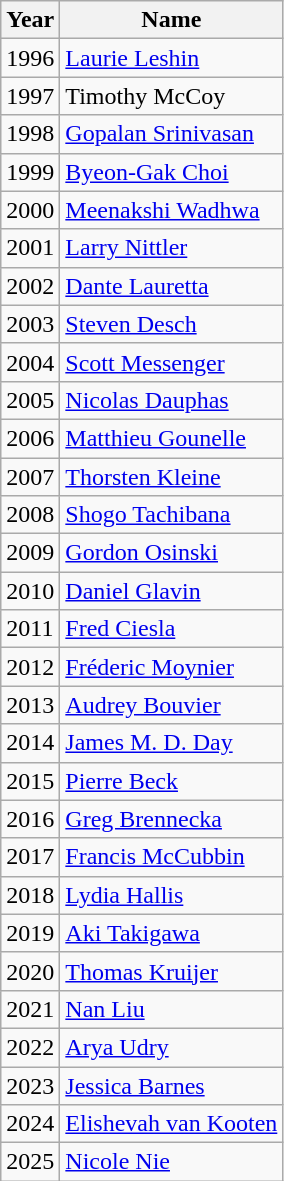<table class="wikitable" align=center>
<tr>
<th>Year</th>
<th>Name</th>
</tr>
<tr>
<td>1996</td>
<td><a href='#'>Laurie Leshin</a></td>
</tr>
<tr>
<td>1997</td>
<td>Timothy McCoy</td>
</tr>
<tr>
<td>1998</td>
<td><a href='#'>Gopalan Srinivasan</a></td>
</tr>
<tr>
<td>1999</td>
<td><a href='#'>Byeon-Gak Choi</a></td>
</tr>
<tr>
<td>2000</td>
<td><a href='#'>Meenakshi Wadhwa</a></td>
</tr>
<tr>
<td>2001</td>
<td><a href='#'>Larry Nittler</a></td>
</tr>
<tr>
<td>2002</td>
<td><a href='#'>Dante Lauretta</a></td>
</tr>
<tr>
<td>2003</td>
<td><a href='#'>Steven Desch</a></td>
</tr>
<tr>
<td>2004</td>
<td><a href='#'>Scott Messenger</a></td>
</tr>
<tr>
<td>2005</td>
<td><a href='#'>Nicolas Dauphas</a></td>
</tr>
<tr>
<td>2006</td>
<td><a href='#'>Matthieu Gounelle</a></td>
</tr>
<tr>
<td>2007</td>
<td><a href='#'>Thorsten Kleine</a></td>
</tr>
<tr>
<td>2008</td>
<td><a href='#'>Shogo Tachibana</a></td>
</tr>
<tr>
<td>2009</td>
<td><a href='#'>Gordon Osinski</a></td>
</tr>
<tr>
<td>2010</td>
<td><a href='#'>Daniel Glavin</a></td>
</tr>
<tr>
<td>2011</td>
<td><a href='#'>Fred Ciesla</a></td>
</tr>
<tr>
<td>2012</td>
<td><a href='#'>Fréderic Moynier</a></td>
</tr>
<tr>
<td>2013</td>
<td><a href='#'>Audrey Bouvier</a></td>
</tr>
<tr>
<td>2014</td>
<td><a href='#'>James M. D. Day</a></td>
</tr>
<tr>
<td>2015</td>
<td><a href='#'>Pierre Beck</a></td>
</tr>
<tr>
<td>2016</td>
<td><a href='#'>Greg Brennecka</a></td>
</tr>
<tr>
<td>2017</td>
<td><a href='#'>Francis McCubbin</a></td>
</tr>
<tr>
<td>2018</td>
<td><a href='#'>Lydia Hallis</a></td>
</tr>
<tr>
<td>2019</td>
<td><a href='#'>Aki Takigawa</a></td>
</tr>
<tr>
<td>2020</td>
<td><a href='#'>Thomas Kruijer</a></td>
</tr>
<tr>
<td>2021</td>
<td><a href='#'>Nan Liu</a></td>
</tr>
<tr>
<td>2022</td>
<td><a href='#'>Arya Udry</a></td>
</tr>
<tr>
<td>2023</td>
<td><a href='#'>Jessica Barnes</a></td>
</tr>
<tr>
<td>2024</td>
<td><a href='#'>Elishevah van Kooten</a></td>
</tr>
<tr>
<td>2025</td>
<td><a href='#'>Nicole Nie</a></td>
</tr>
</table>
